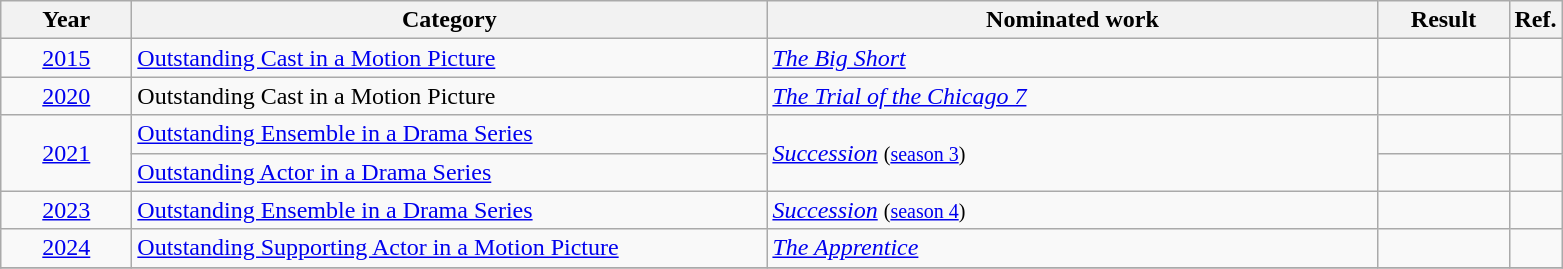<table class=wikitable>
<tr>
<th scope="col" style="width:5em;">Year</th>
<th scope="col" style="width:26em;">Category</th>
<th scope="col" style="width:25em;">Nominated work</th>
<th scope="col" style="width:5em;">Result</th>
<th>Ref.</th>
</tr>
<tr>
<td style="text-align:center;"><a href='#'>2015</a></td>
<td><a href='#'>Outstanding Cast in a Motion Picture</a></td>
<td><em><a href='#'>The Big Short</a></em></td>
<td></td>
<td align="center"></td>
</tr>
<tr>
<td style="text-align:center;"><a href='#'>2020</a></td>
<td>Outstanding Cast in a Motion Picture</td>
<td><em><a href='#'>The Trial of the Chicago 7</a></em></td>
<td></td>
<td align="center"></td>
</tr>
<tr>
<td style="text-align:center;", rowspan="2"><a href='#'>2021</a></td>
<td><a href='#'>Outstanding Ensemble in a Drama Series</a></td>
<td rowspan=2><em><a href='#'>Succession</a></em> <small> (<a href='#'>season 3</a>) </small></td>
<td></td>
<td align="center"></td>
</tr>
<tr>
<td><a href='#'>Outstanding Actor in a Drama Series</a></td>
<td></td>
<td align="center"></td>
</tr>
<tr>
<td style="text-align:center;"><a href='#'>2023</a></td>
<td><a href='#'>Outstanding Ensemble in a Drama Series</a></td>
<td><em><a href='#'>Succession</a></em> <small> (<a href='#'>season 4</a>) </small></td>
<td></td>
<td align="center"></td>
</tr>
<tr>
<td style="text-align:center;"><a href='#'>2024</a></td>
<td><a href='#'>Outstanding Supporting Actor in a Motion Picture</a></td>
<td><em><a href='#'>The Apprentice</a></em></td>
<td></td>
<td style="text-align:center;"></td>
</tr>
<tr>
</tr>
</table>
